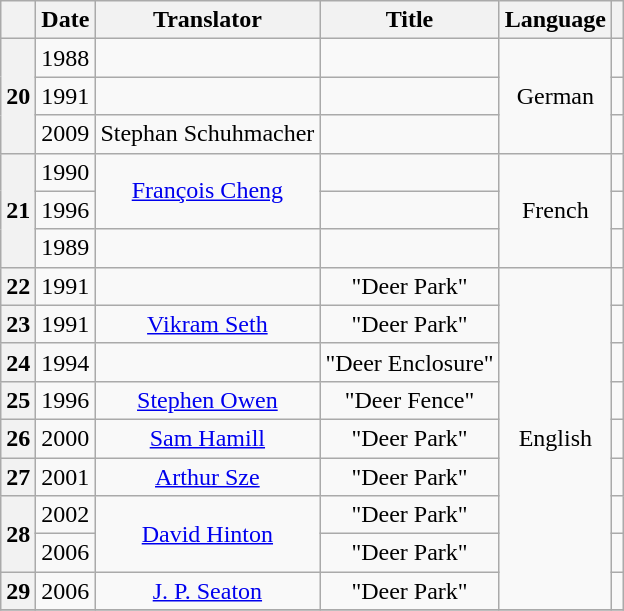<table class="wikitable mw-collapsible sortable" style="text-align:center">
<tr>
<th scope="col"></th>
<th scope="col">Date</th>
<th scope="col">Translator</th>
<th scope="col" class="unsortable">Title</th>
<th scope="col">Language</th>
<th scope="col" class="unsortable"></th>
</tr>
<tr>
<th scope="row" rowspan="3">20</th>
<td>1988</td>
<td data-sort-value="Debon, Günther"></td>
<td></td>
<td rowspan="3">German</td>
<td></td>
</tr>
<tr>
<td>1991</td>
<td data-sort-value="Klöpsch, Volker"></td>
<td></td>
<td></td>
</tr>
<tr>
<td>2009</td>
<td data-sort-value="Schuhmacher, Stephan">Stephan Schuhmacher</td>
<td></td>
<td></td>
</tr>
<tr>
<th scope="row"  rowspan="3">21</th>
<td>1990</td>
<td rowspan="2" data-sort-value="Cheng, François"><a href='#'>François Cheng</a></td>
<td></td>
<td rowspan="3">French</td>
<td></td>
</tr>
<tr>
<td>1996</td>
<td></td>
<td></td>
</tr>
<tr>
<td>1989</td>
<td data-sort-value="Carré, Patrick"></td>
<td></td>
<td></td>
</tr>
<tr>
<th scope="row">22</th>
<td>1991</td>
<td data-sort-value="Barnstone, Tony"></td>
<td>"Deer Park"</td>
<td rowspan="9">English</td>
<td></td>
</tr>
<tr>
<th scope="row">23</th>
<td>1991</td>
<td data-sort-value="Seth, Vikram"><a href='#'>Vikram Seth</a></td>
<td>"Deer Park"</td>
<td></td>
</tr>
<tr>
<th scope="row">24</th>
<td>1994</td>
<td data-sort-value="Bodman, Richard W."></td>
<td>"Deer Enclosure"</td>
<td></td>
</tr>
<tr>
<th scope="row">25</th>
<td>1996</td>
<td data-sort-value="Owen, Stephen"><a href='#'>Stephen Owen</a></td>
<td>"Deer Fence"</td>
<td></td>
</tr>
<tr>
<th scope="row">26</th>
<td>2000</td>
<td data-sort-value="Hamill, Sam"><a href='#'>Sam Hamill</a></td>
<td>"Deer Park"</td>
<td></td>
</tr>
<tr>
<th scope="row">27</th>
<td>2001</td>
<td data-sort-value="Sze, Arthur"><a href='#'>Arthur Sze</a></td>
<td>"Deer Park"</td>
<td></td>
</tr>
<tr>
<th scope="row" rowspan="2">28</th>
<td>2002</td>
<td rowspan="2" data-sort-value="Hinton, David"><a href='#'>David Hinton</a></td>
<td>"Deer Park"</td>
<td></td>
</tr>
<tr>
<td>2006</td>
<td>"Deer Park"</td>
<td></td>
</tr>
<tr>
<th scope="row">29</th>
<td>2006</td>
<td data-sort-value="Seaton, J.P."><a href='#'>J. P. Seaton</a></td>
<td>"Deer Park"</td>
<td></td>
</tr>
<tr>
</tr>
</table>
